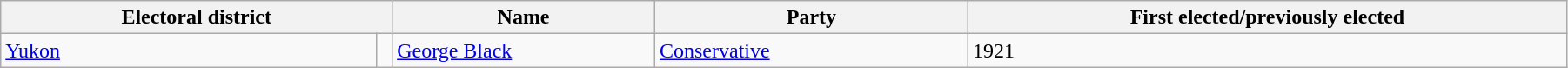<table class="wikitable" width=95%>
<tr>
<th colspan=2 width=25%>Electoral district</th>
<th>Name</th>
<th width=20%>Party</th>
<th>First elected/previously elected</th>
</tr>
<tr>
<td width=24%><a href='#'>Yukon</a></td>
<td></td>
<td><a href='#'>George Black</a></td>
<td><a href='#'>Conservative</a></td>
<td>1921</td>
</tr>
</table>
